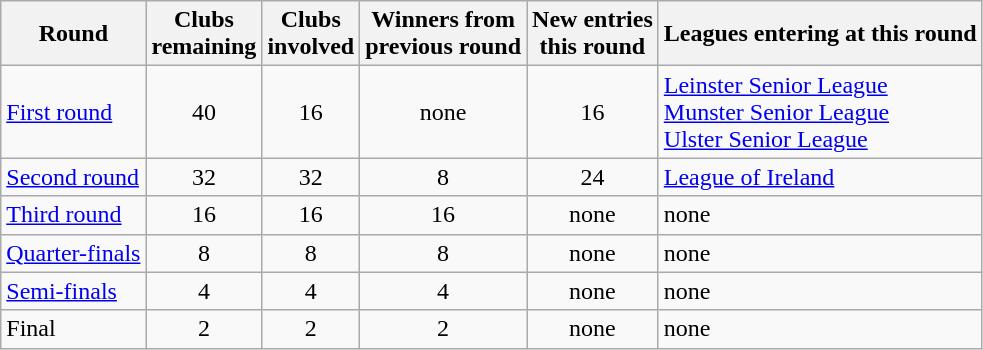<table class="wikitable">
<tr>
<th>Round</th>
<th>Clubs<br>remaining</th>
<th>Clubs<br>involved</th>
<th>Winners from<br>previous round</th>
<th>New entries<br>this round</th>
<th>Leagues entering at this round</th>
</tr>
<tr>
<td><a href='#'>First round</a></td>
<td style="text-align:center;">40</td>
<td style="text-align:center;">16</td>
<td style="text-align:center;">none</td>
<td style="text-align:center;">16</td>
<td><a href='#'>Leinster Senior League</a><br><a href='#'>Munster Senior League</a><br><a href='#'>Ulster Senior League</a></td>
</tr>
<tr>
<td><a href='#'>Second round</a></td>
<td style="text-align:center;">32</td>
<td style="text-align:center;">32</td>
<td style="text-align:center;">8</td>
<td style="text-align:center;">24</td>
<td><a href='#'>League of Ireland</a></td>
</tr>
<tr>
<td><a href='#'>Third round</a></td>
<td style="text-align:center;">16</td>
<td style="text-align:center;">16</td>
<td style="text-align:center;">16</td>
<td style="text-align:center;">none</td>
<td>none</td>
</tr>
<tr>
<td><a href='#'>Quarter-finals</a></td>
<td style="text-align:center;">8</td>
<td style="text-align:center;">8</td>
<td style="text-align:center;">8</td>
<td style="text-align:center;">none</td>
<td>none</td>
</tr>
<tr>
<td><a href='#'>Semi-finals</a></td>
<td style="text-align:center;">4</td>
<td style="text-align:center;">4</td>
<td style="text-align:center;">4</td>
<td style="text-align:center;">none</td>
<td>none</td>
</tr>
<tr>
<td>Final</td>
<td style="text-align:center;">2</td>
<td style="text-align:center;">2</td>
<td style="text-align:center;">2</td>
<td style="text-align:center;">none</td>
<td>none</td>
</tr>
</table>
